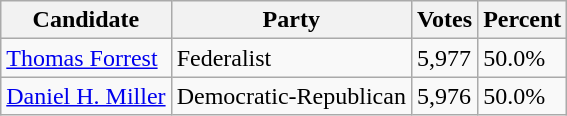<table class=wikitable>
<tr>
<th>Candidate</th>
<th>Party</th>
<th>Votes</th>
<th>Percent</th>
</tr>
<tr>
<td><a href='#'>Thomas Forrest</a></td>
<td>Federalist</td>
<td>5,977</td>
<td>50.0%</td>
</tr>
<tr>
<td><a href='#'>Daniel H. Miller</a></td>
<td>Democratic-Republican</td>
<td>5,976</td>
<td>50.0%</td>
</tr>
</table>
